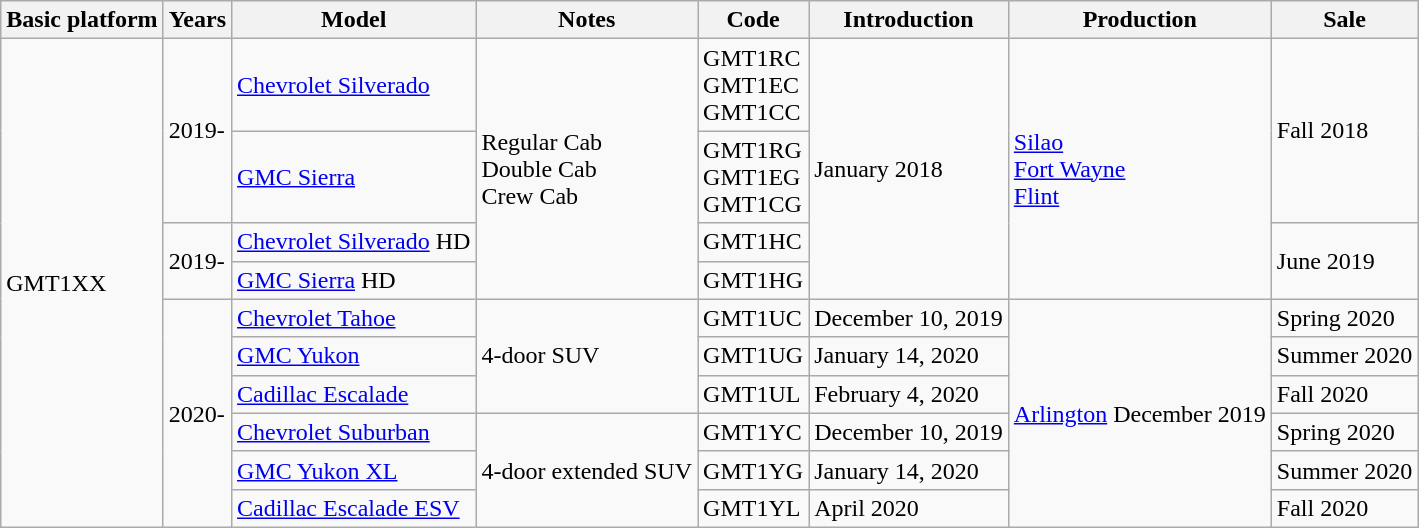<table class=wikitable>
<tr>
<th>Basic platform</th>
<th>Years</th>
<th>Model</th>
<th>Notes</th>
<th>Code</th>
<th>Introduction</th>
<th>Production</th>
<th>Sale</th>
</tr>
<tr>
<td rowspan=10>GMT1XX</td>
<td rowspan=2>2019-</td>
<td><a href='#'>Chevrolet Silverado</a></td>
<td rowspan=4>Regular Cab<br> Double Cab<br>Crew Cab</td>
<td>GMT1RC<br>GMT1EC<br>GMT1CC</td>
<td rowspan=4>January 2018</td>
<td rowspan=4><a href='#'>Silao</a><br><a href='#'>Fort Wayne</a><br><a href='#'>Flint</a></td>
<td rowspan=2>Fall 2018</td>
</tr>
<tr>
<td><a href='#'>GMC Sierra</a></td>
<td>GMT1RG<br>GMT1EG<br>GMT1CG</td>
</tr>
<tr>
<td rowspan=2>2019-</td>
<td><a href='#'>Chevrolet Silverado</a> HD</td>
<td>GMT1HC</td>
<td rowspan=2>June 2019</td>
</tr>
<tr>
<td><a href='#'>GMC Sierra</a> HD</td>
<td>GMT1HG</td>
</tr>
<tr>
<td rowspan=6>2020-</td>
<td><a href='#'>Chevrolet Tahoe</a></td>
<td rowspan=3>4-door SUV</td>
<td>GMT1UC</td>
<td>December 10, 2019</td>
<td rowspan=6><a href='#'>Arlington</a> December 2019</td>
<td>Spring 2020</td>
</tr>
<tr>
<td><a href='#'>GMC Yukon</a></td>
<td>GMT1UG</td>
<td>January 14, 2020</td>
<td>Summer 2020</td>
</tr>
<tr>
<td><a href='#'>Cadillac Escalade</a></td>
<td>GMT1UL</td>
<td>February 4, 2020</td>
<td>Fall 2020</td>
</tr>
<tr>
<td><a href='#'>Chevrolet Suburban</a></td>
<td rowspan=3>4-door extended SUV</td>
<td>GMT1YC</td>
<td>December 10, 2019</td>
<td>Spring 2020</td>
</tr>
<tr>
<td><a href='#'>GMC Yukon XL</a></td>
<td>GMT1YG</td>
<td>January 14, 2020</td>
<td>Summer 2020</td>
</tr>
<tr>
<td><a href='#'>Cadillac Escalade ESV</a></td>
<td>GMT1YL</td>
<td>April 2020</td>
<td>Fall 2020</td>
</tr>
</table>
